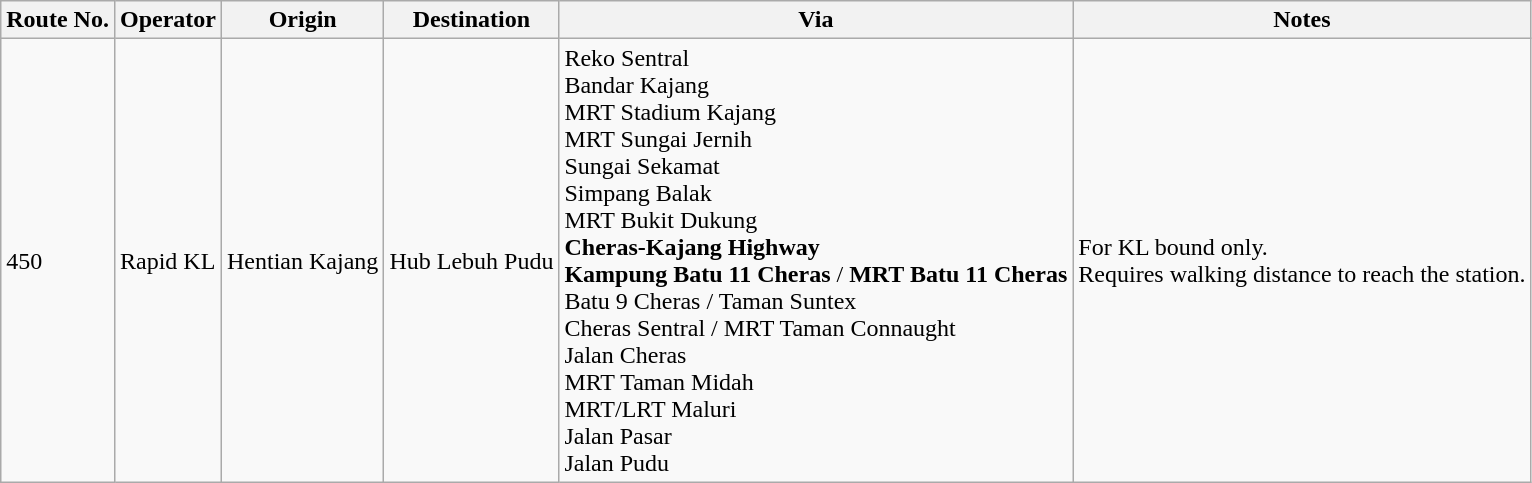<table class="wikitable">
<tr>
<th>Route No.</th>
<th>Operator</th>
<th>Origin</th>
<th>Destination</th>
<th>Via</th>
<th>Notes</th>
</tr>
<tr>
<td>450</td>
<td>Rapid KL</td>
<td>Hentian Kajang</td>
<td>Hub Lebuh Pudu</td>
<td>Reko Sentral<br>Bandar Kajang<br> MRT Stadium Kajang<br> MRT Sungai Jernih<br>Sungai Sekamat<br>Simpang Balak<br> MRT Bukit Dukung<br><strong> Cheras-Kajang Highway</strong><br><strong>Kampung Batu 11 Cheras</strong> /  <strong>MRT Batu 11 Cheras</strong><br>Batu 9 Cheras / Taman Suntex<br>Cheras Sentral /  MRT Taman Connaught<br>Jalan Cheras<br> MRT Taman Midah<br> MRT/LRT Maluri<br>Jalan Pasar<br>Jalan Pudu</td>
<td>For KL bound only.<br>Requires walking distance to reach the station.</td>
</tr>
</table>
